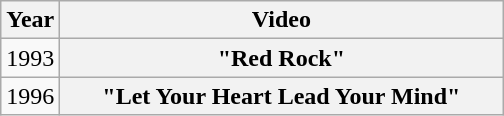<table class="wikitable plainrowheaders">
<tr>
<th>Year</th>
<th style="width:18em;">Video</th>
</tr>
<tr>
<td>1993</td>
<th scope="row">"Red Rock"</th>
</tr>
<tr>
<td>1996</td>
<th scope="row">"Let Your Heart Lead Your Mind"</th>
</tr>
</table>
